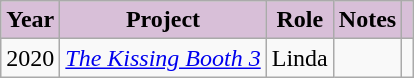<table class="wikitable">
<tr>
<th style="background:#D8BFD8;">Year</th>
<th style="background:#D8BFD8;">Project</th>
<th style="background:#D8BFD8;">Role</th>
<th style="background:#D8BFD8;">Notes</th>
<th style="background:#D8BFD8;"></th>
</tr>
<tr>
<td>2020</td>
<td><em><a href='#'>The Kissing Booth 3</a></em></td>
<td>Linda</td>
<td></td>
<td></td>
</tr>
</table>
